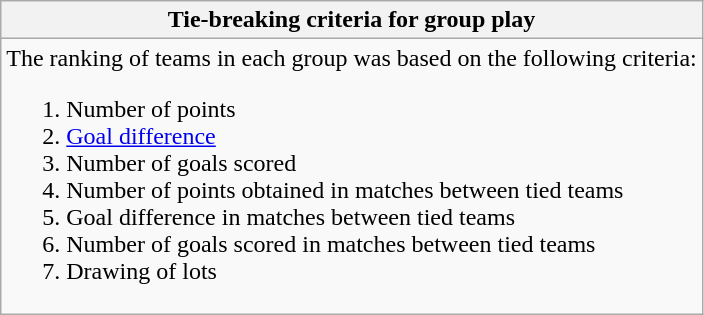<table class="wikitable collapsible collapsed">
<tr>
<th>Tie-breaking criteria for group play</th>
</tr>
<tr>
<td>The ranking of teams in each group was based on the following criteria:<br><ol><li>Number of points</li><li><a href='#'>Goal difference</a></li><li>Number of goals scored</li><li>Number of points obtained in matches between tied teams</li><li>Goal difference in matches between tied teams</li><li>Number of goals scored in matches between tied teams</li><li>Drawing of lots</li></ol></td>
</tr>
</table>
